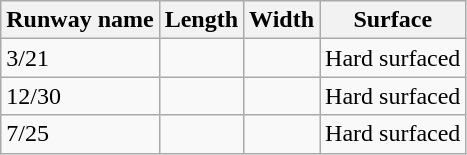<table class="wikitable">
<tr>
<th>Runway name</th>
<th>Length</th>
<th>Width</th>
<th>Surface</th>
</tr>
<tr>
<td>3/21</td>
<td></td>
<td></td>
<td>Hard surfaced</td>
</tr>
<tr>
<td>12/30</td>
<td></td>
<td></td>
<td>Hard surfaced</td>
</tr>
<tr>
<td>7/25</td>
<td></td>
<td></td>
<td>Hard surfaced</td>
</tr>
</table>
